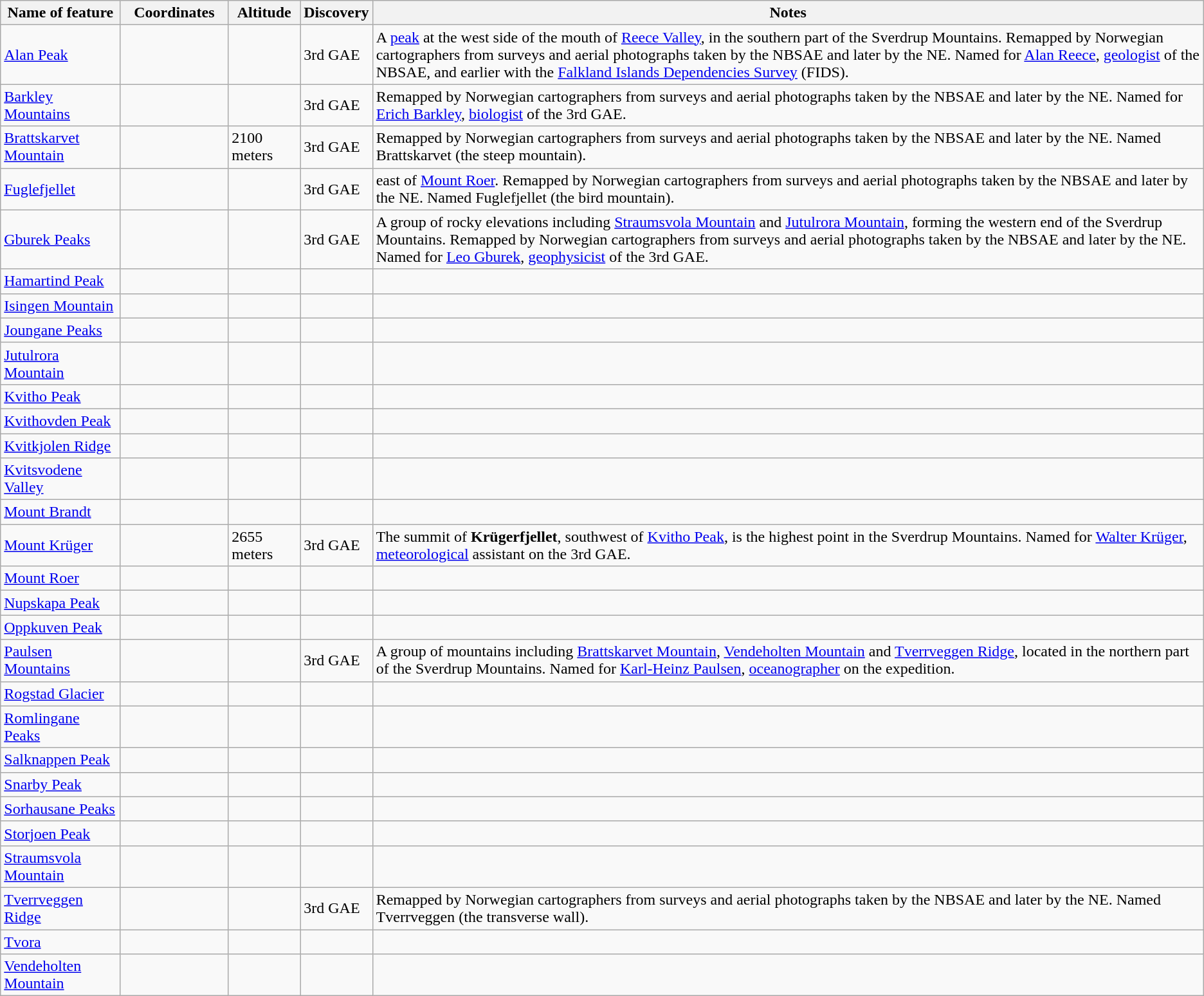<table class="wikitable">
<tr>
<th bgcolor="#DDDDFF" width="10%">Name of feature</th>
<th bgcolor="#DDDDFF" width="9%">Coordinates</th>
<th bgcolor="#DDDDFF" width="6%">Altitude</th>
<th bgcolor="#DDDDFF" width="5%">Discovery</th>
<th bgcolor="#DDDDFF" width="70%">Notes</th>
</tr>
<tr>
<td><a href='#'>Alan Peak</a></td>
<td></td>
<td></td>
<td>3rd GAE</td>
<td>A <a href='#'>peak</a> at the west side of the mouth of <a href='#'>Reece Valley</a>, in the southern part of the Sverdrup Mountains. Remapped by Norwegian cartographers from surveys and aerial photographs taken by the NBSAE and later by the NE. Named for <a href='#'>Alan Reece</a>, <a href='#'>geologist</a> of the NBSAE, and earlier with the <a href='#'>Falkland Islands Dependencies Survey</a> (FIDS).</td>
</tr>
<tr>
<td><a href='#'>Barkley Mountains</a></td>
<td></td>
<td></td>
<td>3rd GAE</td>
<td>Remapped by Norwegian cartographers from surveys and aerial photographs taken by the NBSAE and later by the NE. Named for <a href='#'>Erich Barkley</a>, <a href='#'>biologist</a> of the 3rd GAE.</td>
</tr>
<tr>
<td><a href='#'>Brattskarvet Mountain</a></td>
<td></td>
<td>2100 meters</td>
<td>3rd GAE</td>
<td>Remapped by Norwegian cartographers from surveys and aerial photographs taken by the NBSAE and later by the NE. Named Brattskarvet (the steep mountain).</td>
</tr>
<tr>
<td><a href='#'>Fuglefjellet</a></td>
<td></td>
<td></td>
<td>3rd GAE</td>
<td> east of <a href='#'>Mount Roer</a>. Remapped by Norwegian cartographers from surveys and aerial photographs taken by the NBSAE and later by the NE. Named Fuglefjellet (the bird mountain).</td>
</tr>
<tr>
<td><a href='#'>Gburek Peaks</a></td>
<td></td>
<td></td>
<td>3rd GAE</td>
<td>A group of rocky elevations including <a href='#'>Straumsvola Mountain</a> and <a href='#'>Jutulrora Mountain</a>, forming the western end of the Sverdrup Mountains. Remapped by Norwegian cartographers from surveys and aerial photographs taken by the NBSAE and later by the NE. Named for <a href='#'>Leo Gburek</a>, <a href='#'>geophysicist</a> of the 3rd GAE.</td>
</tr>
<tr>
<td><a href='#'>Hamartind Peak</a></td>
<td></td>
<td></td>
<td></td>
<td></td>
</tr>
<tr>
<td><a href='#'>Isingen Mountain</a></td>
<td></td>
<td></td>
<td></td>
<td></td>
</tr>
<tr>
<td><a href='#'>Joungane Peaks</a></td>
<td></td>
<td></td>
<td></td>
<td></td>
</tr>
<tr>
<td><a href='#'>Jutulrora Mountain</a></td>
<td></td>
<td></td>
<td></td>
<td></td>
</tr>
<tr>
<td><a href='#'>Kvitho Peak</a></td>
<td></td>
<td></td>
<td></td>
<td></td>
</tr>
<tr>
<td><a href='#'>Kvithovden Peak</a></td>
<td></td>
<td></td>
<td></td>
<td></td>
</tr>
<tr>
<td><a href='#'>Kvitkjolen Ridge</a></td>
<td></td>
<td></td>
<td></td>
<td></td>
</tr>
<tr>
<td><a href='#'>Kvitsvodene Valley</a></td>
<td></td>
<td></td>
<td></td>
<td></td>
</tr>
<tr>
<td><a href='#'>Mount Brandt</a></td>
<td></td>
<td></td>
<td></td>
<td></td>
</tr>
<tr>
<td><a href='#'>Mount Krüger</a></td>
<td></td>
<td>2655 meters</td>
<td>3rd GAE</td>
<td>The summit of <strong>Krügerfjellet</strong>,  southwest of <a href='#'>Kvitho Peak</a>, is the highest point in the Sverdrup Mountains. Named for <a href='#'>Walter Krüger</a>, <a href='#'>meteorological</a> assistant on the 3rd GAE.</td>
</tr>
<tr>
<td><a href='#'>Mount Roer</a></td>
<td></td>
<td></td>
<td></td>
<td></td>
</tr>
<tr>
<td><a href='#'>Nupskapa Peak</a></td>
<td></td>
<td></td>
<td></td>
<td></td>
</tr>
<tr>
<td><a href='#'>Oppkuven Peak</a></td>
<td></td>
<td></td>
<td></td>
<td></td>
</tr>
<tr>
<td><a href='#'>Paulsen Mountains</a></td>
<td></td>
<td></td>
<td>3rd GAE</td>
<td>A group of mountains including <a href='#'>Brattskarvet Mountain</a>, <a href='#'>Vendeholten Mountain</a> and <a href='#'>Tverrveggen Ridge</a>, located in the northern part of the Sverdrup Mountains. Named for <a href='#'>Karl-Heinz Paulsen</a>, <a href='#'>oceanographer</a> on the expedition.</td>
</tr>
<tr>
<td><a href='#'>Rogstad Glacier</a></td>
<td></td>
<td></td>
<td></td>
<td></td>
</tr>
<tr>
<td><a href='#'>Romlingane Peaks</a></td>
<td></td>
<td></td>
<td></td>
<td></td>
</tr>
<tr>
<td><a href='#'>Salknappen Peak</a></td>
<td></td>
<td></td>
<td></td>
<td></td>
</tr>
<tr>
<td><a href='#'>Snarby Peak</a></td>
<td></td>
<td></td>
<td></td>
<td></td>
</tr>
<tr>
<td><a href='#'>Sorhausane Peaks</a></td>
<td></td>
<td></td>
<td></td>
<td></td>
</tr>
<tr>
<td><a href='#'>Storjoen Peak</a></td>
<td></td>
<td></td>
<td></td>
<td></td>
</tr>
<tr>
<td><a href='#'>Straumsvola Mountain</a></td>
<td></td>
<td></td>
<td></td>
<td></td>
</tr>
<tr>
<td><a href='#'>Tverrveggen Ridge</a></td>
<td></td>
<td></td>
<td>3rd GAE</td>
<td>Remapped by Norwegian cartographers from surveys and aerial photographs taken by the NBSAE and later by the NE. Named Tverrveggen (the transverse wall).</td>
</tr>
<tr>
<td><a href='#'>Tvora</a></td>
<td></td>
<td></td>
<td></td>
<td></td>
</tr>
<tr>
<td><a href='#'>Vendeholten Mountain</a></td>
<td></td>
<td></td>
<td></td>
<td></td>
</tr>
</table>
